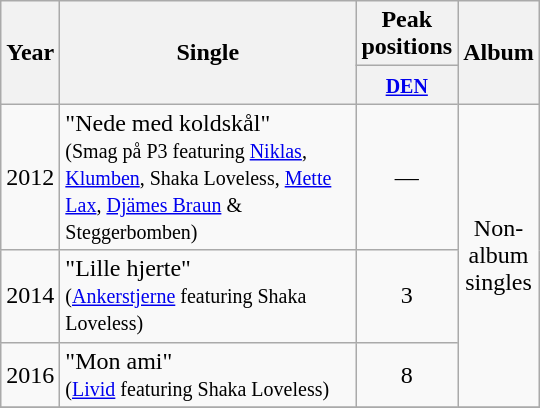<table class="wikitable">
<tr>
<th align="center" rowspan="2" width="10">Year</th>
<th align="center" rowspan="2" width="190">Single</th>
<th align="center" colspan="1">Peak <br>positions</th>
<th align="center" rowspan="2" width="40">Album</th>
</tr>
<tr>
<th width="20"><small><a href='#'>DEN</a></small><br></th>
</tr>
<tr>
<td>2012</td>
<td>"Nede med koldskål"<br><small>(Smag på P3 featuring <a href='#'>Niklas</a>, <a href='#'>Klumben</a>, Shaka Loveless, <a href='#'>Mette Lax</a>, <a href='#'>Djämes Braun</a> & Steggerbomben)</small></td>
<td align="center">—</td>
<td align="center" rowspan="3">Non-album singles</td>
</tr>
<tr>
<td>2014</td>
<td>"Lille hjerte"<br><small>(<a href='#'>Ankerstjerne</a> featuring Shaka Loveless)</small></td>
<td align="center">3</td>
</tr>
<tr>
<td>2016</td>
<td>"Mon ami"<br><small>(<a href='#'>Livid</a> featuring Shaka Loveless)</small></td>
<td align="center">8<br></td>
</tr>
<tr>
</tr>
</table>
